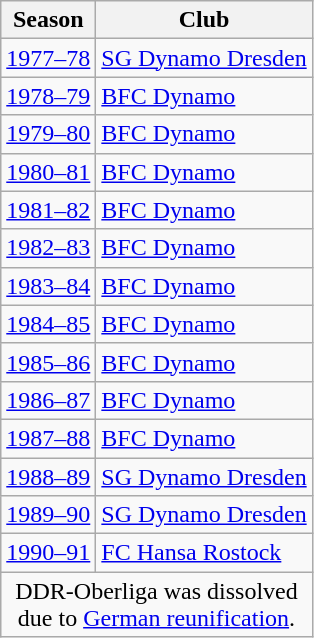<table class="wikitable">
<tr>
<th>Season</th>
<th>Club</th>
</tr>
<tr>
<td><a href='#'>1977–78</a></td>
<td><a href='#'>SG Dynamo Dresden</a></td>
</tr>
<tr>
<td><a href='#'>1978–79</a></td>
<td><a href='#'>BFC Dynamo</a></td>
</tr>
<tr>
<td><a href='#'>1979–80</a></td>
<td><a href='#'>BFC Dynamo</a></td>
</tr>
<tr>
<td><a href='#'>1980–81</a></td>
<td><a href='#'>BFC Dynamo</a></td>
</tr>
<tr>
<td><a href='#'>1981–82</a></td>
<td><a href='#'>BFC Dynamo</a></td>
</tr>
<tr>
<td><a href='#'>1982–83</a></td>
<td><a href='#'>BFC Dynamo</a></td>
</tr>
<tr>
<td><a href='#'>1983–84</a></td>
<td><a href='#'>BFC Dynamo</a></td>
</tr>
<tr>
<td><a href='#'>1984–85</a></td>
<td><a href='#'>BFC Dynamo</a></td>
</tr>
<tr>
<td><a href='#'>1985–86</a></td>
<td><a href='#'>BFC Dynamo</a></td>
</tr>
<tr>
<td><a href='#'>1986–87</a></td>
<td><a href='#'>BFC Dynamo</a></td>
</tr>
<tr>
<td><a href='#'>1987–88</a></td>
<td><a href='#'>BFC Dynamo</a></td>
</tr>
<tr>
<td><a href='#'>1988–89</a></td>
<td><a href='#'>SG Dynamo Dresden</a></td>
</tr>
<tr>
<td><a href='#'>1989–90</a></td>
<td><a href='#'>SG Dynamo Dresden</a></td>
</tr>
<tr>
<td><a href='#'>1990–91</a></td>
<td><a href='#'>FC Hansa Rostock</a></td>
</tr>
<tr>
<td colspan=2 style="text-align:center;">DDR-Oberliga was dissolved<br>due to <a href='#'>German reunification</a>.</td>
</tr>
</table>
